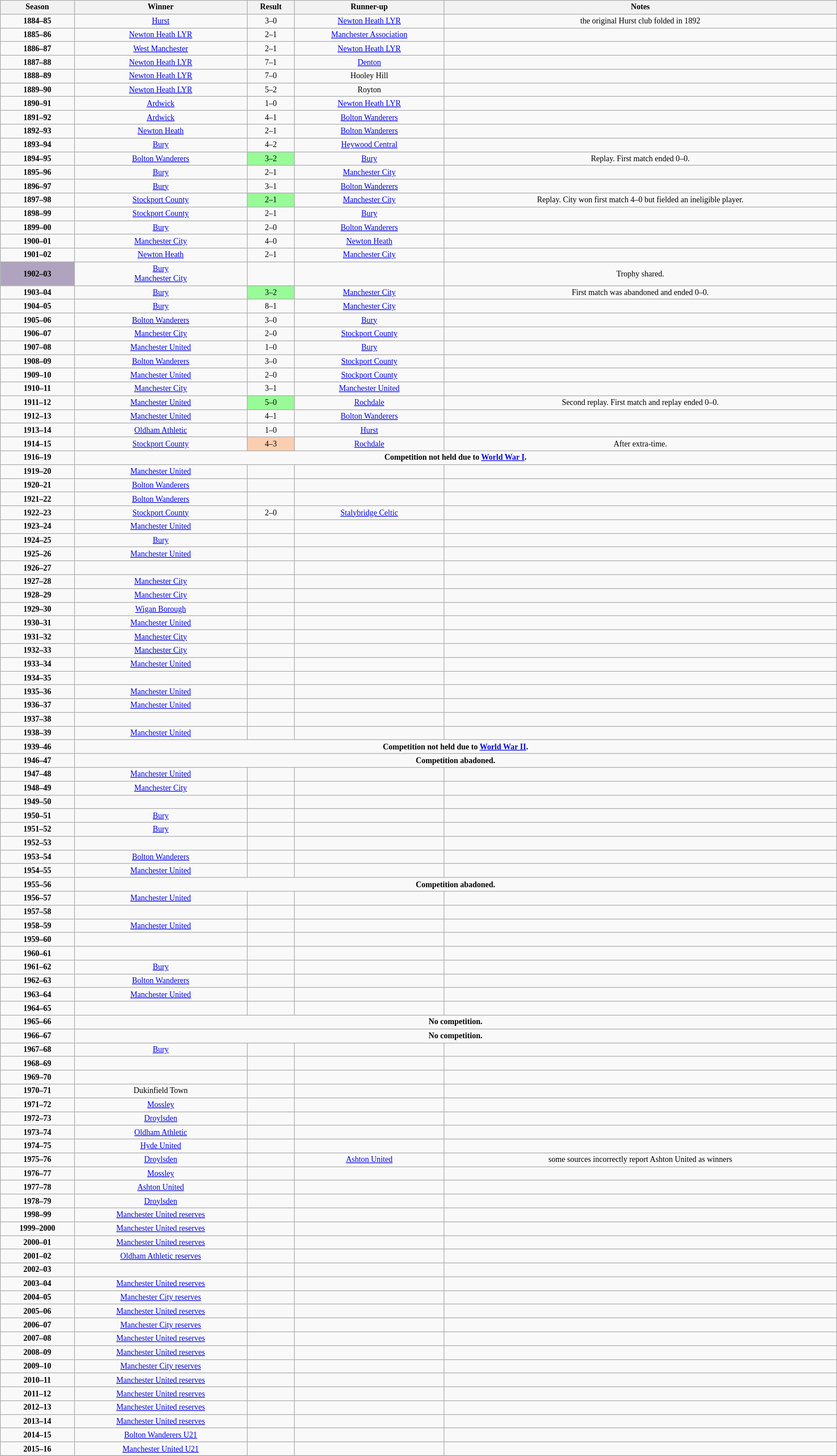<table class="wikitable" style="text-align: center; width: 100%; font-size: 12px">
<tr>
<th><strong>Season</strong></th>
<th><strong>Winner</strong></th>
<th><strong>Result</strong></th>
<th><strong>Runner-up</strong></th>
<th><strong>Notes</strong></th>
</tr>
<tr>
<td><strong>1884–85</strong></td>
<td><a href='#'>Hurst</a></td>
<td>3–0</td>
<td><a href='#'>Newton Heath LYR</a></td>
<td>the original Hurst club folded in 1892</td>
</tr>
<tr>
<td><strong>1885–86</strong></td>
<td><a href='#'>Newton Heath LYR</a></td>
<td>2–1</td>
<td><a href='#'>Manchester Association</a></td>
<td></td>
</tr>
<tr>
<td><strong>1886–87</strong></td>
<td><a href='#'>West Manchester</a></td>
<td>2–1</td>
<td><a href='#'>Newton Heath LYR</a></td>
<td></td>
</tr>
<tr>
<td><strong>1887–88</strong></td>
<td><a href='#'>Newton Heath LYR</a></td>
<td>7–1</td>
<td><a href='#'>Denton</a></td>
<td></td>
</tr>
<tr>
<td><strong>1888–89</strong></td>
<td><a href='#'>Newton Heath LYR</a></td>
<td>7–0</td>
<td>Hooley Hill</td>
<td></td>
</tr>
<tr>
<td><strong>1889–90</strong></td>
<td><a href='#'>Newton Heath LYR</a></td>
<td>5–2</td>
<td>Royton</td>
<td></td>
</tr>
<tr>
<td><strong>1890–91</strong></td>
<td><a href='#'>Ardwick</a></td>
<td>1–0</td>
<td><a href='#'>Newton Heath LYR</a></td>
<td></td>
</tr>
<tr>
<td><strong>1891–92</strong></td>
<td><a href='#'>Ardwick</a></td>
<td>4–1</td>
<td><a href='#'>Bolton Wanderers</a></td>
<td></td>
</tr>
<tr>
<td><strong>1892–93</strong></td>
<td><a href='#'>Newton Heath</a></td>
<td>2–1</td>
<td><a href='#'>Bolton Wanderers</a></td>
<td></td>
</tr>
<tr>
<td><strong>1893–94</strong></td>
<td><a href='#'>Bury</a></td>
<td>4–2</td>
<td><a href='#'>Heywood Central</a></td>
<td></td>
</tr>
<tr>
<td><strong>1894–95</strong></td>
<td><a href='#'>Bolton Wanderers</a></td>
<td style="background-color:#98FB98">3–2</td>
<td><a href='#'>Bury</a></td>
<td>Replay. First match ended 0–0.</td>
</tr>
<tr>
<td><strong>1895–96</strong></td>
<td><a href='#'>Bury</a></td>
<td>2–1</td>
<td><a href='#'>Manchester City</a></td>
<td></td>
</tr>
<tr>
<td><strong>1896–97</strong></td>
<td><a href='#'>Bury</a></td>
<td>3–1</td>
<td><a href='#'>Bolton Wanderers</a></td>
<td></td>
</tr>
<tr>
<td><strong>1897–98</strong></td>
<td><a href='#'>Stockport County</a></td>
<td style="background-color:#98FB98">2–1</td>
<td><a href='#'>Manchester City</a></td>
<td>Replay. City won first match 4–0 but fielded an ineligible player.</td>
</tr>
<tr>
<td><strong>1898–99</strong></td>
<td><a href='#'>Stockport County</a></td>
<td>2–1</td>
<td><a href='#'>Bury</a></td>
<td></td>
</tr>
<tr>
<td><strong>1899–00</strong></td>
<td><a href='#'>Bury</a></td>
<td>2–0</td>
<td><a href='#'>Bolton Wanderers</a></td>
<td></td>
</tr>
<tr>
<td><strong>1900–01</strong></td>
<td><a href='#'>Manchester City</a></td>
<td>4–0</td>
<td><a href='#'>Newton Heath</a></td>
<td></td>
</tr>
<tr>
<td><strong>1901–02</strong></td>
<td><a href='#'>Newton Heath</a></td>
<td>2–1</td>
<td><a href='#'>Manchester City</a></td>
<td></td>
</tr>
<tr>
<td style="background-color:#afa3bf"><strong>1902–03</strong></td>
<td><a href='#'>Bury</a><br><a href='#'>Manchester City</a></td>
<td></td>
<td></td>
<td>Trophy shared.</td>
</tr>
<tr>
<td><strong>1903–04</strong></td>
<td><a href='#'>Bury</a></td>
<td style="background-color:#98FB98">3–2</td>
<td><a href='#'>Manchester City</a></td>
<td>First match was abandoned and ended 0–0.</td>
</tr>
<tr>
<td><strong>1904–05</strong></td>
<td><a href='#'>Bury</a></td>
<td>8–1</td>
<td><a href='#'>Manchester City</a></td>
<td></td>
</tr>
<tr>
<td><strong>1905–06</strong></td>
<td><a href='#'>Bolton Wanderers</a></td>
<td>3–0</td>
<td><a href='#'>Bury</a></td>
<td></td>
</tr>
<tr>
<td><strong>1906–07</strong></td>
<td><a href='#'>Manchester City</a></td>
<td>2–0</td>
<td><a href='#'>Stockport County</a></td>
<td></td>
</tr>
<tr>
<td><strong>1907–08</strong></td>
<td><a href='#'>Manchester United</a></td>
<td>1–0</td>
<td><a href='#'>Bury</a></td>
<td></td>
</tr>
<tr>
<td><strong>1908–09</strong></td>
<td><a href='#'>Bolton Wanderers</a></td>
<td>3–0</td>
<td><a href='#'>Stockport County</a></td>
<td></td>
</tr>
<tr>
<td><strong>1909–10</strong></td>
<td><a href='#'>Manchester United</a></td>
<td>2–0</td>
<td><a href='#'>Stockport County</a></td>
<td></td>
</tr>
<tr>
<td><strong>1910–11</strong></td>
<td><a href='#'>Manchester City</a></td>
<td>3–1</td>
<td><a href='#'>Manchester United</a></td>
<td></td>
</tr>
<tr>
<td><strong>1911–12</strong></td>
<td><a href='#'>Manchester United</a></td>
<td style="background-color:#98FB98">5–0</td>
<td><a href='#'>Rochdale</a></td>
<td>Second replay. First match and replay ended 0–0.</td>
</tr>
<tr>
<td><strong>1912–13</strong></td>
<td><a href='#'>Manchester United</a></td>
<td>4–1</td>
<td><a href='#'>Bolton Wanderers</a></td>
<td></td>
</tr>
<tr>
<td><strong>1913–14</strong></td>
<td><a href='#'>Oldham Athletic</a></td>
<td>1–0</td>
<td><a href='#'>Hurst</a></td>
<td></td>
</tr>
<tr>
<td><strong>1914–15</strong></td>
<td><a href='#'>Stockport County</a></td>
<td style="background-color:#FBCEB1">4–3</td>
<td><a href='#'>Rochdale</a></td>
<td>After extra-time.</td>
</tr>
<tr>
<td><strong>1916–19</strong></td>
<td colspan=4><strong>Competition not held due to <a href='#'>World War I</a>.</strong></td>
</tr>
<tr>
<td><strong>1919–20</strong></td>
<td><a href='#'>Manchester United</a></td>
<td></td>
<td></td>
<td></td>
</tr>
<tr>
<td><strong>1920–21</strong></td>
<td><a href='#'>Bolton Wanderers</a></td>
<td></td>
<td></td>
<td></td>
</tr>
<tr>
<td><strong>1921–22</strong></td>
<td><a href='#'>Bolton Wanderers</a></td>
<td></td>
<td></td>
<td></td>
</tr>
<tr>
<td><strong>1922–23</strong></td>
<td><a href='#'>Stockport County</a></td>
<td>2–0</td>
<td><a href='#'>Stalybridge Celtic</a></td>
<td></td>
</tr>
<tr>
<td><strong>1923–24</strong></td>
<td><a href='#'>Manchester United</a></td>
<td></td>
<td></td>
<td></td>
</tr>
<tr>
<td><strong>1924–25</strong></td>
<td><a href='#'>Bury</a></td>
<td></td>
<td></td>
<td></td>
</tr>
<tr>
<td><strong>1925–26</strong></td>
<td><a href='#'>Manchester United</a></td>
<td></td>
<td></td>
<td></td>
</tr>
<tr>
<td><strong>1926–27</strong></td>
<td></td>
<td></td>
<td></td>
<td></td>
</tr>
<tr>
<td><strong>1927–28</strong></td>
<td><a href='#'>Manchester City</a></td>
<td></td>
<td></td>
<td></td>
</tr>
<tr>
<td><strong>1928–29</strong></td>
<td><a href='#'>Manchester City</a></td>
<td></td>
<td></td>
<td></td>
</tr>
<tr>
<td><strong>1929–30</strong></td>
<td><a href='#'>Wigan Borough</a></td>
<td></td>
<td></td>
<td></td>
</tr>
<tr>
<td><strong>1930–31</strong></td>
<td><a href='#'>Manchester United</a></td>
<td></td>
<td></td>
<td></td>
</tr>
<tr>
<td><strong>1931–32</strong></td>
<td><a href='#'>Manchester City</a></td>
<td></td>
<td></td>
<td></td>
</tr>
<tr>
<td><strong>1932–33</strong></td>
<td><a href='#'>Manchester City</a></td>
<td></td>
<td></td>
<td></td>
</tr>
<tr>
<td><strong>1933–34</strong></td>
<td><a href='#'>Manchester United</a></td>
<td></td>
<td></td>
<td></td>
</tr>
<tr>
<td><strong>1934–35</strong></td>
<td></td>
<td></td>
<td></td>
<td></td>
</tr>
<tr>
<td><strong>1935–36</strong></td>
<td><a href='#'>Manchester United</a></td>
<td></td>
<td></td>
<td></td>
</tr>
<tr>
<td><strong>1936–37</strong></td>
<td><a href='#'>Manchester United</a></td>
<td></td>
<td></td>
<td></td>
</tr>
<tr>
<td><strong>1937–38</strong></td>
<td></td>
<td></td>
<td></td>
<td></td>
</tr>
<tr>
<td><strong>1938–39</strong></td>
<td><a href='#'>Manchester United</a></td>
<td></td>
<td></td>
<td></td>
</tr>
<tr>
<td><strong>1939–46</strong></td>
<td colspan=4><strong>Competition not held due to <a href='#'>World War II</a>.</strong></td>
</tr>
<tr>
<td><strong>1946–47</strong></td>
<td colspan=4><strong>Competition abadoned.</strong></td>
</tr>
<tr>
<td><strong>1947–48</strong></td>
<td><a href='#'>Manchester United</a></td>
<td></td>
<td></td>
<td></td>
</tr>
<tr>
<td><strong>1948–49</strong></td>
<td><a href='#'>Manchester City</a></td>
<td></td>
<td></td>
<td></td>
</tr>
<tr>
<td><strong>1949–50</strong></td>
<td></td>
<td></td>
<td></td>
<td></td>
</tr>
<tr>
<td><strong>1950–51</strong></td>
<td><a href='#'>Bury</a></td>
<td></td>
<td></td>
<td></td>
</tr>
<tr>
<td><strong>1951–52</strong></td>
<td><a href='#'>Bury</a></td>
<td></td>
<td></td>
<td></td>
</tr>
<tr>
<td><strong>1952–53</strong></td>
<td></td>
<td></td>
<td></td>
<td></td>
</tr>
<tr>
<td><strong>1953–54</strong></td>
<td><a href='#'>Bolton Wanderers</a></td>
<td></td>
<td></td>
<td></td>
</tr>
<tr>
<td><strong>1954–55</strong></td>
<td><a href='#'>Manchester United</a></td>
<td></td>
<td></td>
<td></td>
</tr>
<tr>
<td><strong>1955–56</strong></td>
<td colspan=4><strong>Competition abadoned.</strong></td>
</tr>
<tr>
<td><strong>1956–57</strong></td>
<td><a href='#'>Manchester United</a></td>
<td></td>
<td></td>
<td></td>
</tr>
<tr>
<td><strong>1957–58</strong></td>
<td></td>
<td></td>
<td></td>
<td></td>
</tr>
<tr>
<td><strong>1958–59</strong></td>
<td><a href='#'>Manchester United</a></td>
<td></td>
<td></td>
<td></td>
</tr>
<tr>
<td><strong>1959–60</strong></td>
<td></td>
<td></td>
<td></td>
<td></td>
</tr>
<tr>
<td><strong>1960–61</strong></td>
<td></td>
<td></td>
<td></td>
<td></td>
</tr>
<tr>
<td><strong>1961–62</strong></td>
<td><a href='#'>Bury</a></td>
<td></td>
<td></td>
<td></td>
</tr>
<tr>
<td><strong>1962–63</strong></td>
<td><a href='#'>Bolton Wanderers</a></td>
<td></td>
<td></td>
<td></td>
</tr>
<tr>
<td><strong>1963–64</strong></td>
<td><a href='#'>Manchester United</a></td>
<td></td>
<td></td>
<td></td>
</tr>
<tr>
<td><strong>1964–65</strong></td>
<td></td>
<td></td>
<td></td>
<td></td>
</tr>
<tr>
<td><strong>1965–66</strong></td>
<td colspan=4><strong>No competition.</strong></td>
</tr>
<tr>
<td><strong>1966–67</strong></td>
<td colspan=4><strong>No competition.</strong></td>
</tr>
<tr>
<td><strong>1967–68</strong></td>
<td><a href='#'>Bury</a></td>
<td></td>
<td></td>
<td></td>
</tr>
<tr>
<td><strong>1968–69</strong></td>
<td></td>
<td></td>
<td></td>
<td></td>
</tr>
<tr>
<td><strong>1969–70</strong></td>
<td></td>
<td></td>
<td></td>
<td></td>
</tr>
<tr>
<td><strong>1970–71</strong></td>
<td>Dukinfield Town</td>
<td></td>
<td></td>
<td></td>
</tr>
<tr>
<td><strong>1971–72</strong></td>
<td><a href='#'>Mossley</a></td>
<td></td>
<td></td>
<td></td>
</tr>
<tr>
<td><strong>1972–73</strong></td>
<td><a href='#'>Droylsden</a></td>
<td></td>
<td></td>
<td></td>
</tr>
<tr>
<td><strong>1973–74</strong></td>
<td><a href='#'>Oldham Athletic</a></td>
<td></td>
<td></td>
<td></td>
</tr>
<tr>
<td><strong>1974–75</strong></td>
<td><a href='#'>Hyde United</a></td>
<td></td>
<td></td>
<td></td>
</tr>
<tr>
<td><strong>1975–76</strong></td>
<td><a href='#'>Droylsden</a></td>
<td></td>
<td><a href='#'>Ashton United</a></td>
<td>some sources incorrectly report Ashton United as winners</td>
</tr>
<tr>
<td><strong>1976–77</strong></td>
<td><a href='#'>Mossley</a></td>
<td></td>
<td></td>
<td></td>
</tr>
<tr>
<td><strong>1977–78</strong></td>
<td><a href='#'>Ashton United</a></td>
<td></td>
<td></td>
<td></td>
</tr>
<tr>
<td><strong>1978–79</strong></td>
<td><a href='#'>Droylsden</a></td>
<td></td>
<td></td>
<td></td>
</tr>
<tr>
<td><strong>1998–99</strong></td>
<td><a href='#'>Manchester United reserves</a></td>
<td></td>
<td></td>
<td></td>
</tr>
<tr>
<td><strong>1999–2000</strong></td>
<td><a href='#'>Manchester United reserves</a></td>
<td></td>
<td></td>
<td></td>
</tr>
<tr>
<td><strong>2000–01</strong></td>
<td><a href='#'>Manchester United reserves</a></td>
<td></td>
<td></td>
<td></td>
</tr>
<tr>
<td><strong>2001–02</strong></td>
<td><a href='#'>Oldham Athletic reserves</a></td>
<td></td>
<td></td>
<td></td>
</tr>
<tr>
<td><strong>2002–03</strong></td>
<td></td>
<td></td>
<td></td>
<td></td>
</tr>
<tr>
<td><strong>2003–04</strong></td>
<td><a href='#'>Manchester United reserves</a></td>
<td></td>
<td></td>
<td></td>
</tr>
<tr>
<td><strong>2004–05</strong></td>
<td><a href='#'>Manchester City reserves</a></td>
<td></td>
<td></td>
<td></td>
</tr>
<tr>
<td><strong>2005–06</strong></td>
<td><a href='#'>Manchester United reserves</a></td>
<td></td>
<td></td>
<td></td>
</tr>
<tr>
<td><strong>2006–07</strong></td>
<td><a href='#'>Manchester City reserves</a></td>
<td></td>
<td></td>
<td></td>
</tr>
<tr>
<td><strong>2007–08</strong></td>
<td><a href='#'>Manchester United reserves</a></td>
<td></td>
<td></td>
<td></td>
</tr>
<tr>
<td><strong>2008–09</strong></td>
<td><a href='#'>Manchester United reserves</a></td>
<td></td>
<td></td>
<td></td>
</tr>
<tr>
<td><strong>2009–10</strong></td>
<td><a href='#'>Manchester City reserves</a></td>
<td></td>
<td></td>
<td></td>
</tr>
<tr>
<td><strong>2010–11</strong></td>
<td><a href='#'>Manchester United reserves</a></td>
<td></td>
<td></td>
<td></td>
</tr>
<tr>
<td><strong>2011–12</strong></td>
<td><a href='#'>Manchester United reserves</a></td>
<td></td>
<td></td>
<td></td>
</tr>
<tr>
<td><strong>2012–13</strong></td>
<td><a href='#'>Manchester United reserves</a></td>
<td></td>
<td></td>
<td></td>
</tr>
<tr>
<td><strong>2013–14</strong></td>
<td><a href='#'>Manchester United reserves</a></td>
<td></td>
<td></td>
<td></td>
</tr>
<tr>
<td><strong>2014–15</strong></td>
<td><a href='#'>Bolton Wanderers U21</a></td>
<td></td>
<td></td>
<td></td>
</tr>
<tr>
<td><strong>2015–16</strong></td>
<td><a href='#'>Manchester United U21</a></td>
<td></td>
<td></td>
<td></td>
</tr>
<tr>
</tr>
</table>
